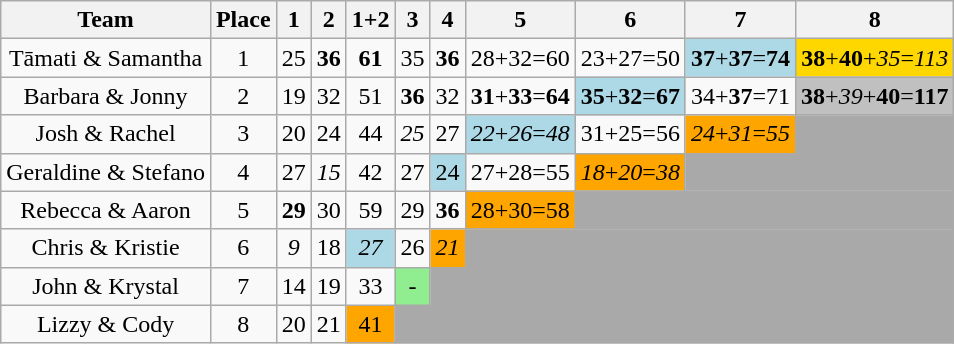<table class="wikitable sortable" style="text-align:center" align="center">
<tr>
<th>Team</th>
<th>Place</th>
<th>1</th>
<th>2</th>
<th>1+2</th>
<th>3</th>
<th>4</th>
<th>5</th>
<th>6</th>
<th>7</th>
<th>8</th>
</tr>
<tr>
<td>Tāmati & Samantha</td>
<td>1</td>
<td>25</td>
<td><span><strong>36</strong></span></td>
<td><span><strong>61</strong></span></td>
<td>35</td>
<td><span><strong>36</strong></span></td>
<td>28+32=60</td>
<td>23+27=50</td>
<td bgcolor="lightblue"><span><strong>37</strong></span>+<span><strong>37</strong></span>=<span><strong>74</strong></span></td>
<td bgcolor="Gold"><span><strong>38</strong></span>+<span><strong>40</strong></span>+<span><em>35</em></span>=<span><em>113</em></span></td>
</tr>
<tr>
<td>Barbara & Jonny</td>
<td>2</td>
<td>19</td>
<td>32</td>
<td>51</td>
<td><span><strong>36</strong></span></td>
<td>32</td>
<td><span><strong>31</strong></span>+<span><strong>33</strong></span>=<span><strong>64</strong></span></td>
<td bgcolor="lightblue"><span><strong>35</strong></span>+<span><strong>32</strong></span>=<span><strong>67</strong></span></td>
<td>34+<span><strong>37</strong></span>=71</td>
<td bgcolor="Silver"><span><strong>38</strong></span>+<span><em>39</em></span>+<span><strong>40</strong></span>=<span><strong>117</strong></span></td>
</tr>
<tr>
<td>Josh & Rachel</td>
<td>3</td>
<td>20</td>
<td>24</td>
<td>44</td>
<td><span><em>25</em> </span></td>
<td>27</td>
<td bgcolor="lightblue"><span><em>22</em></span>+<span><em>26</em></span>=<span><em>48</em> </span></td>
<td>31+25=56</td>
<td bgcolor=orange><span><em>24</em></span>+<span><em>31</em></span>=<span><em>55</em></span></td>
<td bgcolor="darkgray"></td>
</tr>
<tr>
<td>Geraldine & Stefano</td>
<td>4</td>
<td>27</td>
<td><span><em>15</em> </span></td>
<td>42</td>
<td>27</td>
<td bgcolor="lightblue">24</td>
<td>27+28=55</td>
<td bgcolor=orange><span><em>18</em></span>+<span><em>20</em></span>=<span><em>38</em></span></td>
<td colspan=3 bgcolor="darkgray"></td>
</tr>
<tr>
<td>Rebecca & Aaron</td>
<td>5</td>
<td><span><strong>29</strong> </span></td>
<td>30</td>
<td>59</td>
<td>29</td>
<td><span><strong>36</strong></span></td>
<td bgcolor=orange>28+30=58</td>
<td colspan=4 bgcolor="darkgray"></td>
</tr>
<tr>
<td>Chris & Kristie</td>
<td>6</td>
<td><span><em>9</em> </span></td>
<td>18</td>
<td bgcolor="lightblue"><span><em>27</em></span></td>
<td>26</td>
<td bgcolor=orange><span><em>21</em> </span></td>
<td colspan=5 bgcolor="darkgray"></td>
</tr>
<tr>
<td>John & Krystal</td>
<td>7</td>
<td>14</td>
<td>19</td>
<td>33</td>
<td bgcolor="lightgreen">-</td>
<td colspan=6 bgcolor="darkgray"></td>
</tr>
<tr>
<td>Lizzy & Cody</td>
<td>8</td>
<td>20</td>
<td>21</td>
<td bgcolor=orange>41</td>
<td colspan=7 bgcolor="darkgray"></td>
</tr>
</table>
